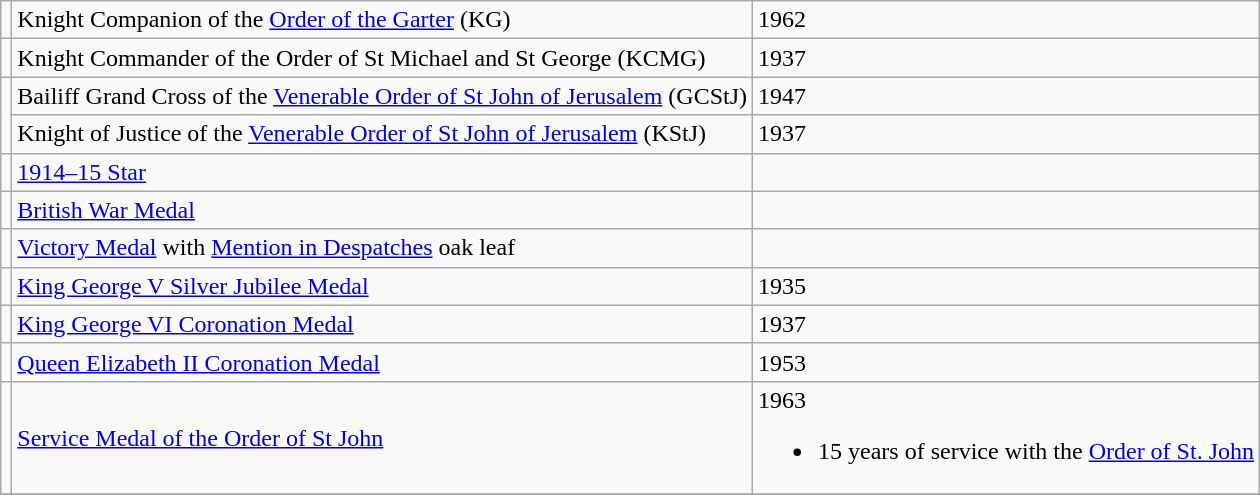<table class="wikitable">
<tr>
<td></td>
<td>Knight Companion of the <a href='#'>Order of the Garter</a> (KG)</td>
<td>1962</td>
</tr>
<tr>
<td></td>
<td>Knight Commander of the Order of St Michael and St George (KCMG)</td>
<td>1937</td>
</tr>
<tr>
<td rowspan=2></td>
<td>Bailiff Grand Cross of the <a href='#'>Venerable Order of St John of Jerusalem</a> (GCStJ)</td>
<td>1947</td>
</tr>
<tr>
<td>Knight of Justice of the <a href='#'>Venerable Order of St John of Jerusalem</a> (KStJ)</td>
<td>1937</td>
</tr>
<tr>
<td></td>
<td><a href='#'>1914–15 Star</a></td>
<td></td>
</tr>
<tr>
<td></td>
<td><a href='#'>British War Medal</a></td>
<td></td>
</tr>
<tr>
<td></td>
<td><a href='#'>Victory Medal</a> with <a href='#'>Mention in Despatches</a> oak leaf</td>
<td></td>
</tr>
<tr>
<td></td>
<td><a href='#'>King George V Silver Jubilee Medal</a></td>
<td>1935</td>
</tr>
<tr>
<td></td>
<td><a href='#'>King George VI Coronation Medal</a></td>
<td>1937</td>
</tr>
<tr>
<td></td>
<td><a href='#'>Queen Elizabeth II Coronation Medal</a></td>
<td>1953</td>
</tr>
<tr>
<td></td>
<td><a href='#'>Service Medal of the Order of St John</a></td>
<td>1963<br><ul><li>15 years of service with the <a href='#'>Order of St. John</a></li></ul></td>
</tr>
<tr>
</tr>
</table>
